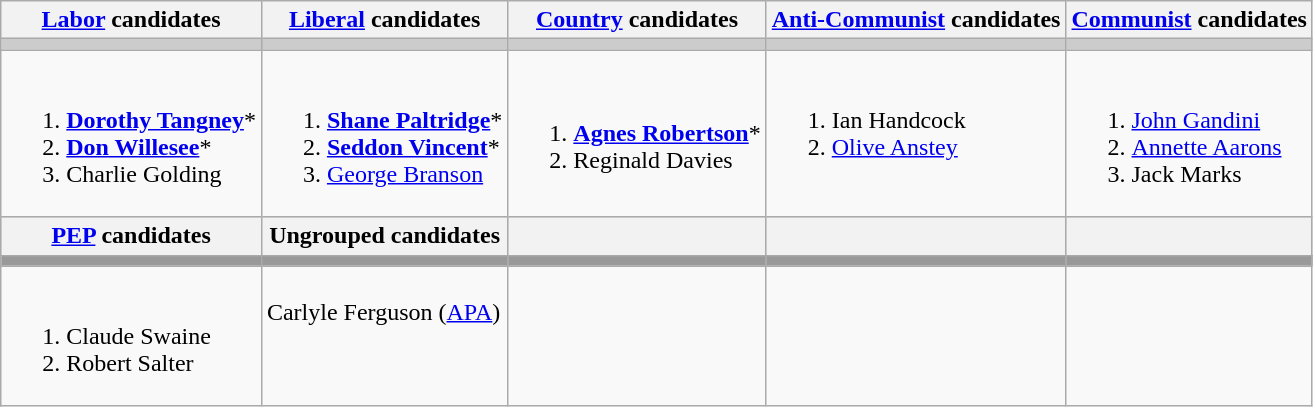<table class="wikitable">
<tr>
<th><a href='#'>Labor</a> candidates</th>
<th><a href='#'>Liberal</a> candidates</th>
<th><a href='#'>Country</a> candidates</th>
<th><a href='#'>Anti-Communist</a> candidates</th>
<th><a href='#'>Communist</a> candidates</th>
</tr>
<tr bgcolor="#cccccc">
<td></td>
<td></td>
<td></td>
<td></td>
<td></td>
</tr>
<tr>
<td><br><ol><li><strong><a href='#'>Dorothy Tangney</a></strong>*</li><li><strong><a href='#'>Don Willesee</a></strong>*</li><li>Charlie Golding</li></ol></td>
<td><br><ol><li><strong><a href='#'>Shane Paltridge</a></strong>*</li><li><strong><a href='#'>Seddon Vincent</a></strong>*</li><li><a href='#'>George Branson</a></li></ol></td>
<td><br><ol><li><strong><a href='#'>Agnes Robertson</a></strong>*</li><li>Reginald Davies</li></ol></td>
<td valign=top><br><ol><li>Ian Handcock</li><li><a href='#'>Olive Anstey</a></li></ol></td>
<td valign=top><br><ol><li><a href='#'>John Gandini</a></li><li><a href='#'>Annette Aarons</a></li><li>Jack Marks</li></ol></td>
</tr>
<tr bgcolor="#cccccc">
<th><a href='#'>PEP</a> candidates</th>
<th>Ungrouped candidates</th>
<th></th>
<th></th>
<th></th>
</tr>
<tr bgcolor="#cccccc">
<td bgcolor="#999999"></td>
<td bgcolor="#999999"></td>
<td bgcolor="#999999"></td>
<td bgcolor="#999999"></td>
<td bgcolor="#999999"></td>
</tr>
<tr>
<td valign=top><br><ol><li>Claude Swaine</li><li>Robert Salter</li></ol></td>
<td valign=top><br>Carlyle Ferguson (<a href='#'>APA</a>)</td>
<td valign=top></td>
<td valign=top></td>
<td valign=top></td>
</tr>
</table>
